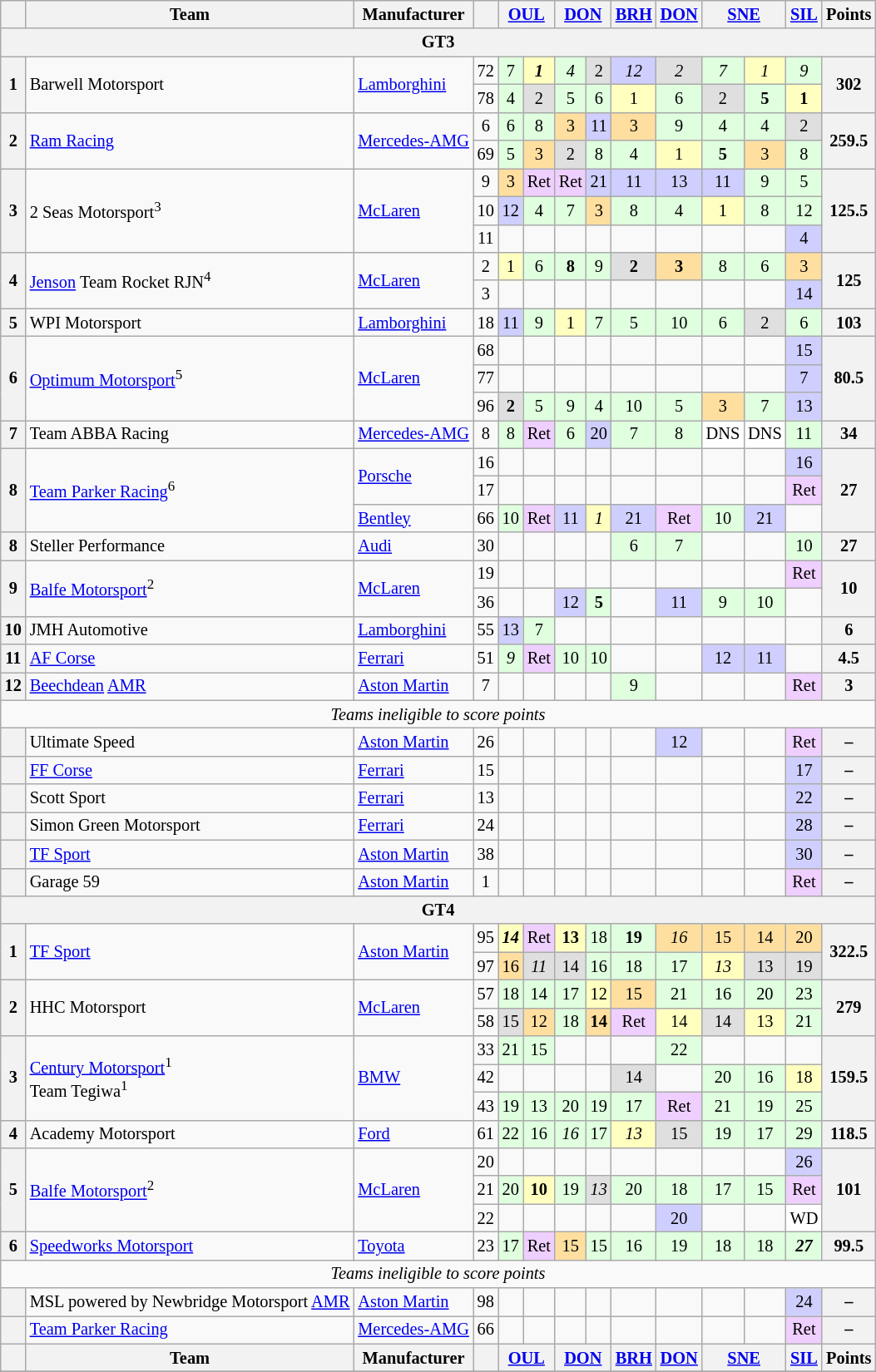<table class="wikitable" style="font-size:85%; text-align:center;">
<tr>
<th></th>
<th>Team</th>
<th>Manufacturer</th>
<th></th>
<th colspan=2><a href='#'>OUL</a></th>
<th colspan=2><a href='#'>DON</a></th>
<th><a href='#'>BRH</a></th>
<th><a href='#'>DON</a></th>
<th colspan=2><a href='#'>SNE</a></th>
<th><a href='#'>SIL</a></th>
<th>Points</th>
</tr>
<tr>
<th colspan=14>GT3</th>
</tr>
<tr>
<th rowspan=2>1</th>
<td rowspan=2 align=left> Barwell Motorsport</td>
<td rowspan=2 align=left><a href='#'>Lamborghini</a></td>
<td>72</td>
<td style="background:#dfffdf;">7</td>
<td style="background:#ffffbf;"><strong><em>1</em></strong></td>
<td style="background:#dfffdf;"><em>4</em></td>
<td style="background:#dfdfdf;">2</td>
<td style="background:#cfcfff;"><em>12</em></td>
<td style="background:#dfdfdf;"><em>2</em></td>
<td style="background:#dfffdf;"><em>7</em></td>
<td style="background:#ffffbf;"><em>1</em></td>
<td style="background:#dfffdf;"><em>9</em></td>
<th rowspan=2>302</th>
</tr>
<tr>
<td>78</td>
<td style="background:#dfffdf;">4</td>
<td style="background:#dfdfdf;">2</td>
<td style="background:#dfffdf;">5</td>
<td style="background:#dfffdf;">6</td>
<td style="background:#ffffbf;">1</td>
<td style="background:#dfffdf;">6</td>
<td style="background:#dfdfdf;">2</td>
<td style="background:#dfffdf;"><strong>5</strong></td>
<td style="background:#ffffbf;"><strong>1</strong></td>
</tr>
<tr>
<th rowspan=2>2</th>
<td rowspan=2 align=left> <a href='#'>Ram Racing</a></td>
<td rowspan=2 align=left><a href='#'>Mercedes-AMG</a></td>
<td>6</td>
<td style="background:#dfffdf;">6</td>
<td style="background:#dfffdf;">8</td>
<td style="background:#ffdf9f;">3</td>
<td style="background:#cfcfff;">11</td>
<td style="background:#ffdf9f;">3</td>
<td style="background:#dfffdf;">9</td>
<td style="background:#dfffdf;">4</td>
<td style="background:#dfffdf;">4</td>
<td style="background:#dfdfdf;">2</td>
<th rowspan=2>259.5</th>
</tr>
<tr>
<td>69</td>
<td style="background:#dfffdf;">5</td>
<td style="background:#ffdf9f;">3</td>
<td style="background:#dfdfdf;">2</td>
<td style="background:#dfffdf;">8</td>
<td style="background:#dfffdf;">4</td>
<td style="background:#ffffbf;">1</td>
<td style="background:#dfffdf;"><strong>5</strong></td>
<td style="background:#ffdf9f;">3</td>
<td style="background:#dfffdf;">8</td>
</tr>
<tr>
<th rowspan=3>3</th>
<td rowspan=3 align=left> 2 Seas Motorsport<sup>3</sup></td>
<td rowspan=3 align=left><a href='#'>McLaren</a></td>
<td>9</td>
<td style="background:#ffdf9f;">3</td>
<td style="background:#efcfff;">Ret</td>
<td style="background:#efcfff;">Ret</td>
<td style="background:#cfcfff;">21</td>
<td style="background:#cfcfff;">11</td>
<td style="background:#cfcfff;">13</td>
<td style="background:#cfcfff;">11</td>
<td style="background:#dfffdf;">9</td>
<td style="background:#dfffdf;">5</td>
<th rowspan=3>125.5</th>
</tr>
<tr>
<td>10</td>
<td style="background:#cfcfff;">12</td>
<td style="background:#dfffdf;">4</td>
<td style="background:#dfffdf;">7</td>
<td style="background:#ffdf9f;">3</td>
<td style="background:#dfffdf;">8</td>
<td style="background:#dfffdf;">4</td>
<td style="background:#ffffbf;">1</td>
<td style="background:#dfffdf;">8</td>
<td style="background:#dfffdf;">12</td>
</tr>
<tr>
<td>11</td>
<td></td>
<td></td>
<td></td>
<td></td>
<td></td>
<td></td>
<td></td>
<td></td>
<td style="background:#cfcfff;">4</td>
</tr>
<tr>
<th rowspan=2>4</th>
<td rowspan=2 align=left> <a href='#'>Jenson</a> Team Rocket RJN<sup>4</sup></td>
<td rowspan=2 align=left><a href='#'>McLaren</a></td>
<td>2</td>
<td style="background:#ffffbf;">1</td>
<td style="background:#dfffdf;">6</td>
<td style="background:#dfffdf;"><strong>8</strong></td>
<td style="background:#dfffdf;">9</td>
<td style="background:#dfdfdf;"><strong>2</strong></td>
<td style="background:#ffdf9f;"><strong>3</strong></td>
<td style="background:#dfffdf;">8</td>
<td style="background:#dfffdf;">6</td>
<td style="background:#ffdf9f;">3</td>
<th rowspan=2>125</th>
</tr>
<tr>
<td>3</td>
<td></td>
<td></td>
<td></td>
<td></td>
<td></td>
<td></td>
<td></td>
<td></td>
<td style="background:#cfcfff;">14</td>
</tr>
<tr>
<th>5</th>
<td align=left> WPI Motorsport</td>
<td align=left><a href='#'>Lamborghini</a></td>
<td>18</td>
<td style="background:#cfcfff;">11</td>
<td style="background:#dfffdf;">9</td>
<td style="background:#ffffbf;">1</td>
<td style="background:#dfffdf;">7</td>
<td style="background:#dfffdf;">5</td>
<td style="background:#dfffdf;">10</td>
<td style="background:#dfffdf;">6</td>
<td style="background:#dfdfdf;">2</td>
<td style="background:#dfffdf;">6</td>
<th>103</th>
</tr>
<tr>
<th rowspan=3>6</th>
<td rowspan=3 align=left> <a href='#'>Optimum Motorsport</a><sup>5</sup></td>
<td rowspan=3 align=left><a href='#'>McLaren</a></td>
<td>68</td>
<td></td>
<td></td>
<td></td>
<td></td>
<td></td>
<td></td>
<td></td>
<td></td>
<td style="background:#cfcfff;">15</td>
<th rowspan=3>80.5</th>
</tr>
<tr>
<td>77</td>
<td></td>
<td></td>
<td></td>
<td></td>
<td></td>
<td></td>
<td></td>
<td></td>
<td style="background:#cfcfff;">7</td>
</tr>
<tr>
<td>96</td>
<td style="background:#dfdfdf;"><strong>2</strong></td>
<td style="background:#dfffdf;">5</td>
<td style="background:#dfffdf;">9</td>
<td style="background:#dfffdf;">4</td>
<td style="background:#dfffdf;">10</td>
<td style="background:#dfffdf;">5</td>
<td style="background:#ffdf9f;">3</td>
<td style="background:#dfffdf;">7</td>
<td style="background:#cfcfff;">13</td>
</tr>
<tr>
<th>7</th>
<td align=left> Team ABBA Racing</td>
<td align=left><a href='#'>Mercedes-AMG</a></td>
<td>8</td>
<td style="background:#dfffdf;">8</td>
<td style="background:#efcfff;">Ret</td>
<td style="background:#dfffdf;">6</td>
<td style="background:#cfcfff;">20</td>
<td style="background:#dfffdf;">7</td>
<td style="background:#dfffdf;">8</td>
<td style="background:#ffffff;">DNS</td>
<td style="background:#ffffff;">DNS</td>
<td style="background:#dfffdf;">11</td>
<th>34</th>
</tr>
<tr>
<th rowspan=3>8</th>
<td rowspan=3 align=left> <a href='#'>Team Parker Racing</a><sup>6</sup></td>
<td rowspan=2 align=left><a href='#'>Porsche</a></td>
<td>16</td>
<td></td>
<td></td>
<td></td>
<td></td>
<td></td>
<td></td>
<td></td>
<td></td>
<td style="background:#cfcfff;">16</td>
<th rowspan=3>27</th>
</tr>
<tr>
<td>17</td>
<td></td>
<td></td>
<td></td>
<td></td>
<td></td>
<td></td>
<td></td>
<td></td>
<td style="background:#efcfff;">Ret</td>
</tr>
<tr>
<td align=left><a href='#'>Bentley</a></td>
<td>66</td>
<td style="background:#dfffdf;">10</td>
<td style="background:#efcfff;">Ret</td>
<td style="background:#cfcfff;">11</td>
<td style="background:#ffffbf;"><em>1</em></td>
<td style="background:#cfcfff;">21</td>
<td style="background:#efcfff;">Ret</td>
<td style="background:#dfffdf;">10</td>
<td style="background:#cfcfff;">21</td>
<td></td>
</tr>
<tr>
<th>8</th>
<td align=left> Steller Performance</td>
<td align=left><a href='#'>Audi</a></td>
<td>30</td>
<td></td>
<td></td>
<td></td>
<td></td>
<td style="background:#dfffdf;">6</td>
<td style="background:#dfffdf;">7</td>
<td></td>
<td></td>
<td style="background:#dfffdf;">10</td>
<th>27</th>
</tr>
<tr>
<th rowspan=2>9</th>
<td rowspan=2 align=left> <a href='#'>Balfe Motorsport</a><sup>2</sup></td>
<td rowspan=2 align=left><a href='#'>McLaren</a></td>
<td>19</td>
<td></td>
<td></td>
<td></td>
<td></td>
<td></td>
<td></td>
<td></td>
<td></td>
<td style="background:#efcfff;">Ret</td>
<th rowspan=2>10</th>
</tr>
<tr>
<td>36</td>
<td></td>
<td></td>
<td style="background:#cfcfff;">12</td>
<td style="background:#dfffdf;"><strong>5</strong></td>
<td></td>
<td style="background:#cfcfff;">11</td>
<td style="background:#dfffdf;">9</td>
<td style="background:#dfffdf;">10</td>
<td></td>
</tr>
<tr>
<th>10</th>
<td align=left> JMH Automotive</td>
<td align=left><a href='#'>Lamborghini</a></td>
<td>55</td>
<td style="background:#cfcfff;">13</td>
<td style="background:#dfffdf;">7</td>
<td></td>
<td></td>
<td></td>
<td></td>
<td></td>
<td></td>
<td></td>
<th>6</th>
</tr>
<tr>
<th>11</th>
<td align=left> <a href='#'>AF Corse</a></td>
<td align=left><a href='#'>Ferrari</a></td>
<td>51</td>
<td style="background:#dfffdf;"><em>9</em></td>
<td style="background:#efcfff;">Ret</td>
<td style="background:#dfffdf;">10</td>
<td style="background:#dfffdf;">10</td>
<td></td>
<td></td>
<td style="background:#cfcfff;">12</td>
<td style="background:#cfcfff;">11</td>
<td></td>
<th>4.5</th>
</tr>
<tr>
<th>12</th>
<td align=left> <a href='#'>Beechdean</a> <a href='#'>AMR</a></td>
<td align=left><a href='#'>Aston Martin</a></td>
<td>7</td>
<td></td>
<td></td>
<td></td>
<td></td>
<td style="background:#dfffdf;">9</td>
<td></td>
<td></td>
<td></td>
<td style="background:#efcfff;">Ret</td>
<th>3</th>
</tr>
<tr>
<td colspan=14><em>Teams ineligible to score points</em></td>
</tr>
<tr>
<th></th>
<td align=left> Ultimate Speed</td>
<td align=left><a href='#'>Aston Martin</a></td>
<td>26</td>
<td></td>
<td></td>
<td></td>
<td></td>
<td></td>
<td style="background:#cfcfff;">12</td>
<td></td>
<td></td>
<td style="background:#efcfff;">Ret</td>
<th>–</th>
</tr>
<tr>
<th></th>
<td align=left> <a href='#'>FF Corse</a></td>
<td align=left><a href='#'>Ferrari</a></td>
<td>15</td>
<td></td>
<td></td>
<td></td>
<td></td>
<td></td>
<td></td>
<td></td>
<td></td>
<td style="background:#cfcfff;">17</td>
<th>–</th>
</tr>
<tr>
<th></th>
<td align=left> Scott Sport</td>
<td align=left><a href='#'>Ferrari</a></td>
<td>13</td>
<td></td>
<td></td>
<td></td>
<td></td>
<td></td>
<td></td>
<td></td>
<td></td>
<td style="background:#cfcfff;">22</td>
<th>–</th>
</tr>
<tr>
<th></th>
<td align=left> Simon Green Motorsport</td>
<td align=left><a href='#'>Ferrari</a></td>
<td>24</td>
<td></td>
<td></td>
<td></td>
<td></td>
<td></td>
<td></td>
<td></td>
<td></td>
<td style="background:#cfcfff;">28</td>
<th>–</th>
</tr>
<tr>
<th></th>
<td align=left> <a href='#'>TF Sport</a></td>
<td align=left><a href='#'>Aston Martin</a></td>
<td>38</td>
<td></td>
<td></td>
<td></td>
<td></td>
<td></td>
<td></td>
<td></td>
<td></td>
<td style="background:#cfcfff;">30</td>
<th>–</th>
</tr>
<tr>
<th></th>
<td align=left> Garage 59</td>
<td align=left><a href='#'>Aston Martin</a></td>
<td>1</td>
<td></td>
<td></td>
<td></td>
<td></td>
<td></td>
<td></td>
<td></td>
<td></td>
<td style="background:#efcfff;">Ret</td>
<th>–</th>
</tr>
<tr>
<th colspan=14>GT4</th>
</tr>
<tr>
<th rowspan=2>1</th>
<td rowspan=2 align=left> <a href='#'>TF Sport</a></td>
<td rowspan=2 align=left><a href='#'>Aston Martin</a></td>
<td>95</td>
<td style="background:#ffffbf;"><strong><em>14</em></strong></td>
<td style="background:#efcfff;">Ret</td>
<td style="background:#ffffbf;"><strong>13</strong></td>
<td style="background:#dfffdf;">18</td>
<td style="background:#dfffdf;"><strong>19</strong></td>
<td style="background:#ffdf9f;"><em>16</em></td>
<td style="background:#ffdf9f;">15</td>
<td style="background:#ffdf9f;">14</td>
<td style="background:#ffdf9f;">20</td>
<th rowspan=2>322.5</th>
</tr>
<tr>
<td>97</td>
<td style="background:#ffdf9f;">16</td>
<td style="background:#dfdfdf;"><em>11</em></td>
<td style="background:#dfdfdf;">14</td>
<td style="background:#dfffdf;">16</td>
<td style="background:#dfffdf;">18</td>
<td style="background:#dfffdf;">17</td>
<td style="background:#ffffbf;"><em>13</em></td>
<td style="background:#dfdfdf;">13</td>
<td style="background:#dfdfdf;">19</td>
</tr>
<tr>
<th rowspan=2>2</th>
<td rowspan=2 align=left> HHC Motorsport</td>
<td rowspan=2 align=left><a href='#'>McLaren</a></td>
<td>57</td>
<td style="background:#dfffdf;">18</td>
<td style="background:#dfffdf;">14</td>
<td style="background:#dfffdf;">17</td>
<td style="background:#ffffbf;">12</td>
<td style="background:#ffdf9f;">15</td>
<td style="background:#dfffdf;">21</td>
<td style="background:#dfffdf;">16</td>
<td style="background:#dfffdf;">20</td>
<td style="background:#dfffdf;">23</td>
<th rowspan=2>279</th>
</tr>
<tr>
<td>58</td>
<td style="background:#dfdfdf;">15</td>
<td style="background:#ffdf9f;">12</td>
<td style="background:#dfffdf;">18</td>
<td style="background:#ffdf9f;"><strong>14</strong></td>
<td style="background:#efcfff;">Ret</td>
<td style="background:#ffffbf;">14</td>
<td style="background:#dfdfdf;">14</td>
<td style="background:#ffffbf;">13</td>
<td style="background:#dfffdf;">21</td>
</tr>
<tr>
<th rowspan=3>3</th>
<td rowspan=3 align=left> <a href='#'>Century Motorsport</a><sup>1</sup><br> Team Tegiwa<sup>1</sup></td>
<td rowspan=3 align=left><a href='#'>BMW</a></td>
<td>33</td>
<td style="background:#dfffdf;">21</td>
<td style="background:#dfffdf;">15</td>
<td></td>
<td></td>
<td></td>
<td style="background:#dfffdf;">22</td>
<td></td>
<td></td>
<td></td>
<th rowspan=3>159.5</th>
</tr>
<tr>
<td>42</td>
<td></td>
<td></td>
<td></td>
<td></td>
<td style="background:#dfdfdf;">14</td>
<td></td>
<td style="background:#dfffdf;">20</td>
<td style="background:#dfffdf;">16</td>
<td style="background:#ffffbf;">18</td>
</tr>
<tr>
<td>43</td>
<td style="background:#dfffdf;">19</td>
<td style="background:#dfffdf;">13</td>
<td style="background:#dfffdf;">20</td>
<td style="background:#dfffdf;">19</td>
<td style="background:#dfffdf;">17</td>
<td style="background:#efcfff;">Ret</td>
<td style="background:#dfffdf;">21</td>
<td style="background:#dfffdf;">19</td>
<td style="background:#dfffdf;">25</td>
</tr>
<tr>
<th>4</th>
<td align=left> Academy Motorsport</td>
<td align=left><a href='#'>Ford</a></td>
<td>61</td>
<td style="background:#dfffdf;">22</td>
<td style="background:#dfffdf;">16</td>
<td style="background:#dfffdf;"><em>16</em></td>
<td style="background:#dfffdf;">17</td>
<td style="background:#ffffbf;"><em>13</em></td>
<td style="background:#dfdfdf;">15</td>
<td style="background:#dfffdf;">19</td>
<td style="background:#dfffdf;">17</td>
<td style="background:#dfffdf;">29</td>
<th>118.5</th>
</tr>
<tr>
<th rowspan=3>5</th>
<td rowspan=3 align=left> <a href='#'>Balfe Motorsport</a><sup>2</sup></td>
<td rowspan=3 align=left><a href='#'>McLaren</a></td>
<td>20</td>
<td></td>
<td></td>
<td></td>
<td></td>
<td></td>
<td></td>
<td></td>
<td></td>
<td style="background:#cfcfff;">26</td>
<th rowspan=3>101</th>
</tr>
<tr>
<td>21</td>
<td style="background:#dfffdf;">20</td>
<td style="background:#ffffbf;"><strong>10</strong></td>
<td style="background:#dfffdf;">19</td>
<td style="background:#dfdfdf;"><em>13</em></td>
<td style="background:#dfffdf;">20</td>
<td style="background:#dfffdf;">18</td>
<td style="background:#dfffdf;">17</td>
<td style="background:#dfffdf;">15</td>
<td style="background:#efcfff;">Ret</td>
</tr>
<tr>
<td>22</td>
<td></td>
<td></td>
<td></td>
<td></td>
<td></td>
<td style="background:#cfcfff;">20</td>
<td></td>
<td></td>
<td style="background:#ffffff;">WD</td>
</tr>
<tr>
<th>6</th>
<td align=left> <a href='#'>Speedworks Motorsport</a></td>
<td align=left><a href='#'>Toyota</a></td>
<td>23</td>
<td style="background:#dfffdf;">17</td>
<td style="background:#efcfff;">Ret</td>
<td style="background:#ffdf9f;">15</td>
<td style="background:#dfffdf;">15</td>
<td style="background:#dfffdf;">16</td>
<td style="background:#dfffdf;">19</td>
<td style="background:#dfffdf;">18</td>
<td style="background:#dfffdf;">18</td>
<td style="background:#dfffdf;"><strong><em>27</em></strong></td>
<th>99.5</th>
</tr>
<tr>
<td colspan=14><em>Teams ineligible to score points</em></td>
</tr>
<tr>
<th></th>
<td align=left> MSL powered by Newbridge Motorsport <a href='#'>AMR</a></td>
<td align=left><a href='#'>Aston Martin</a></td>
<td>98</td>
<td></td>
<td></td>
<td></td>
<td></td>
<td></td>
<td></td>
<td></td>
<td></td>
<td style="background:#cfcfff;">24</td>
<th>–</th>
</tr>
<tr>
<th></th>
<td align=left> <a href='#'>Team Parker Racing</a></td>
<td align=left><a href='#'>Mercedes-AMG</a></td>
<td>66</td>
<td></td>
<td></td>
<td></td>
<td></td>
<td></td>
<td></td>
<td></td>
<td></td>
<td style="background:#efcfff;">Ret</td>
<th>–</th>
</tr>
<tr>
<th></th>
<th>Team</th>
<th>Manufacturer</th>
<th></th>
<th colspan=2><a href='#'>OUL</a></th>
<th colspan=2><a href='#'>DON</a></th>
<th><a href='#'>BRH</a></th>
<th><a href='#'>DON</a></th>
<th colspan=2><a href='#'>SNE</a></th>
<th><a href='#'>SIL</a></th>
<th>Points</th>
</tr>
<tr>
</tr>
</table>
